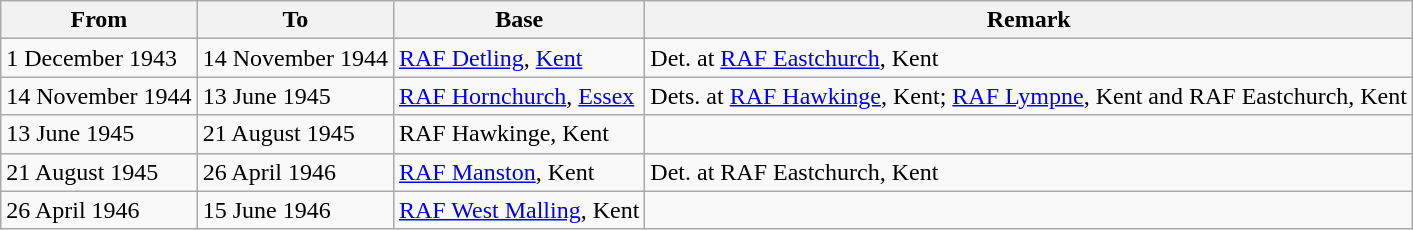<table class="wikitable">
<tr>
<th>From</th>
<th>To</th>
<th>Base</th>
<th>Remark</th>
</tr>
<tr>
<td>1 December 1943</td>
<td>14 November 1944</td>
<td><a href='#'>RAF Detling</a>, <a href='#'>Kent</a></td>
<td>Det. at <a href='#'>RAF Eastchurch</a>, Kent</td>
</tr>
<tr>
<td>14 November 1944</td>
<td>13 June 1945</td>
<td><a href='#'>RAF Hornchurch</a>, <a href='#'>Essex</a></td>
<td>Dets. at <a href='#'>RAF Hawkinge</a>, Kent; <a href='#'>RAF Lympne</a>, Kent and RAF Eastchurch, Kent</td>
</tr>
<tr>
<td>13 June 1945</td>
<td>21 August 1945</td>
<td>RAF Hawkinge, Kent</td>
<td></td>
</tr>
<tr>
<td>21 August 1945</td>
<td>26 April 1946</td>
<td><a href='#'>RAF Manston</a>, Kent</td>
<td>Det. at RAF Eastchurch, Kent</td>
</tr>
<tr>
<td>26 April 1946</td>
<td>15 June 1946</td>
<td><a href='#'>RAF West Malling</a>, Kent</td>
<td></td>
</tr>
</table>
